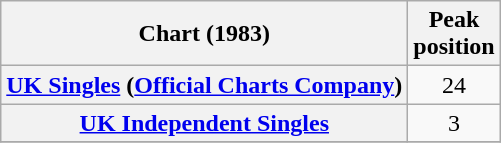<table class="wikitable sortable plainrowheaders" style="text-align:center">
<tr>
<th scope="col">Chart (1983)</th>
<th scope="col">Peak<br>position</th>
</tr>
<tr>
<th scope="row"><a href='#'>UK Singles</a> (<a href='#'>Official Charts Company</a>)</th>
<td>24</td>
</tr>
<tr>
<th scope="row"><a href='#'>UK Independent Singles</a></th>
<td>3</td>
</tr>
<tr>
</tr>
</table>
